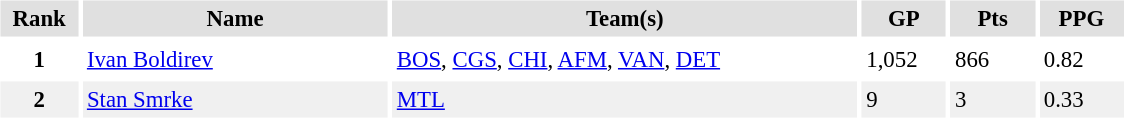<table id="Table3" cellspacing="3" cellpadding="3" style="font-size:95%;">
<tr style="text-align:center; background:#e0e0e0">
<th style="width:3em;">Rank</th>
<th style="width:13em;">Name</th>
<th style="width:20em;">Team(s)</th>
<th style="width:3.3em;">GP</th>
<th style="width:3.3em;">Pts</th>
<th style="width:3.3em;">PPG</th>
</tr>
<tr>
<th>1</th>
<td><a href='#'>Ivan Boldirev</a></td>
<td><a href='#'>BOS</a>, <a href='#'>CGS</a>, <a href='#'>CHI</a>, <a href='#'>AFM</a>, <a href='#'>VAN</a>, <a href='#'>DET</a></td>
<td>1,052</td>
<td>866</td>
<td>0.82</td>
</tr>
<tr style="background:#f0f0f0;">
<th>2</th>
<td><a href='#'>Stan Smrke</a></td>
<td><a href='#'>MTL</a></td>
<td>9</td>
<td>3</td>
<td>0.33</td>
</tr>
</table>
